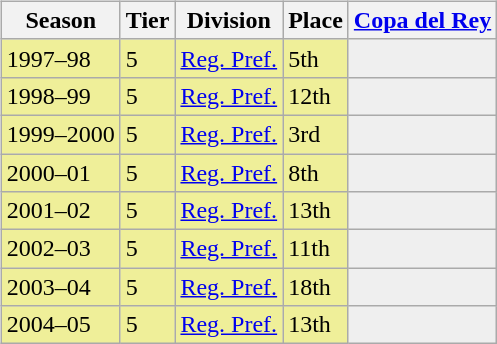<table>
<tr>
<td valign="top" width=0%><br><table class="wikitable">
<tr style="background:#f0f6fa;">
<th>Season</th>
<th>Tier</th>
<th>Division</th>
<th>Place</th>
<th><a href='#'>Copa del Rey</a></th>
</tr>
<tr>
<td style="background:#EFEF99;">1997–98</td>
<td style="background:#EFEF99;">5</td>
<td style="background:#EFEF99;"><a href='#'>Reg. Pref.</a></td>
<td style="background:#EFEF99;">5th</td>
<td style="background:#efefef;"></td>
</tr>
<tr>
<td style="background:#EFEF99;">1998–99</td>
<td style="background:#EFEF99;">5</td>
<td style="background:#EFEF99;"><a href='#'>Reg. Pref.</a></td>
<td style="background:#EFEF99;">12th</td>
<td style="background:#efefef;"></td>
</tr>
<tr>
<td style="background:#EFEF99;">1999–2000</td>
<td style="background:#EFEF99;">5</td>
<td style="background:#EFEF99;"><a href='#'>Reg. Pref.</a></td>
<td style="background:#EFEF99;">3rd</td>
<td style="background:#efefef;"></td>
</tr>
<tr>
<td style="background:#EFEF99;">2000–01</td>
<td style="background:#EFEF99;">5</td>
<td style="background:#EFEF99;"><a href='#'>Reg. Pref.</a></td>
<td style="background:#EFEF99;">8th</td>
<td style="background:#efefef;"></td>
</tr>
<tr>
<td style="background:#EFEF99;">2001–02</td>
<td style="background:#EFEF99;">5</td>
<td style="background:#EFEF99;"><a href='#'>Reg. Pref.</a></td>
<td style="background:#EFEF99;">13th</td>
<td style="background:#efefef;"></td>
</tr>
<tr>
<td style="background:#EFEF99;">2002–03</td>
<td style="background:#EFEF99;">5</td>
<td style="background:#EFEF99;"><a href='#'>Reg. Pref.</a></td>
<td style="background:#EFEF99;">11th</td>
<td style="background:#efefef;"></td>
</tr>
<tr>
<td style="background:#EFEF99;">2003–04</td>
<td style="background:#EFEF99;">5</td>
<td style="background:#EFEF99;"><a href='#'>Reg. Pref.</a></td>
<td style="background:#EFEF99;">18th</td>
<td style="background:#efefef;"></td>
</tr>
<tr>
<td style="background:#EFEF99;">2004–05</td>
<td style="background:#EFEF99;">5</td>
<td style="background:#EFEF99;"><a href='#'>Reg. Pref.</a></td>
<td style="background:#EFEF99;">13th</td>
<td style="background:#efefef;"></td>
</tr>
</table>
</td>
</tr>
</table>
